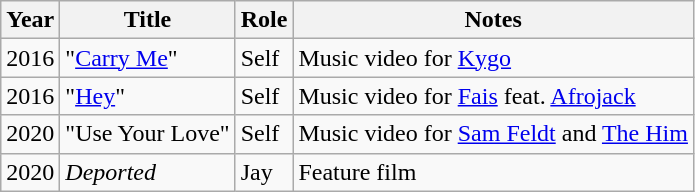<table class="wikitable plainrowheaders">
<tr>
<th scope="col">Year</th>
<th scope="col">Title</th>
<th scope="col">Role</th>
<th scope="col">Notes</th>
</tr>
<tr>
<td>2016</td>
<td>"<a href='#'>Carry Me</a>"</td>
<td>Self</td>
<td>Music video for <a href='#'>Kygo</a></td>
</tr>
<tr>
<td>2016</td>
<td>"<a href='#'>Hey</a>"</td>
<td>Self</td>
<td>Music video for <a href='#'>Fais</a> feat. <a href='#'>Afrojack</a></td>
</tr>
<tr>
<td>2020</td>
<td>"Use Your Love"</td>
<td>Self</td>
<td>Music video for <a href='#'>Sam Feldt</a> and <a href='#'>The Him</a></td>
</tr>
<tr>
<td>2020</td>
<td><em>Deported</em></td>
<td>Jay</td>
<td>Feature film</td>
</tr>
</table>
